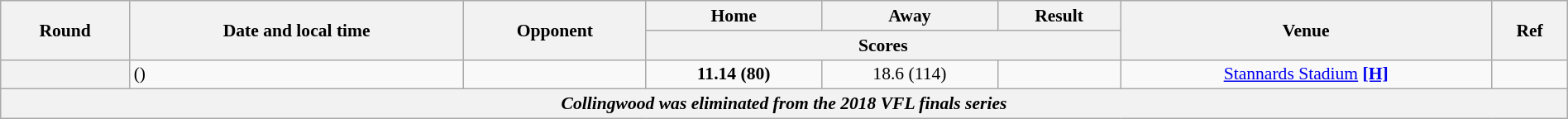<table class="wikitable plainrowheaders" style="font-size:90%; width:100%; text-align:center;">
<tr>
<th scope="col" rowspan="2">Round</th>
<th scope="col" rowspan="2">Date and local time</th>
<th scope="col" rowspan="2">Opponent</th>
<th scope="col">Home</th>
<th scope="col">Away</th>
<th scope="col">Result</th>
<th scope="col" rowspan="2">Venue</th>
<th scope="col" class="unsortable" rowspan=2>Ref</th>
</tr>
<tr>
<th scope="col" colspan="3">Scores</th>
</tr>
<tr>
<th scope="row"></th>
<td align=left> ()</td>
<td align=left></td>
<td><strong>11.14 (80)</strong></td>
<td>18.6 (114)</td>
<td></td>
<td><a href='#'>Stannards Stadium</a> <a href='#'><strong>[H]</strong></a></td>
<td></td>
</tr>
<tr>
<th colspan=8><span><em>Collingwood was eliminated from the 2018 VFL finals series</em></span></th>
</tr>
</table>
